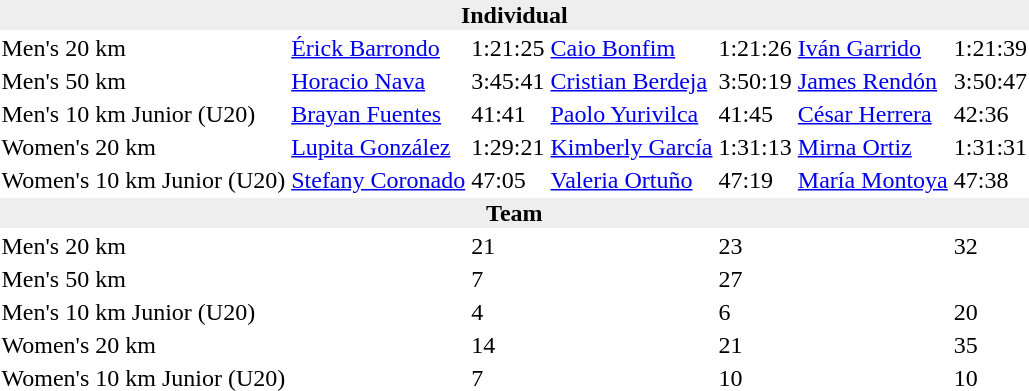<table>
<tr>
<td colspan=7 bgcolor=#eeeeee style=text-align:center;><strong>Individual</strong></td>
</tr>
<tr>
<td>Men's 20 km</td>
<td><a href='#'>Érick Barrondo</a><br></td>
<td>1:21:25</td>
<td><a href='#'>Caio Bonfim</a><br></td>
<td>1:21:26</td>
<td><a href='#'>Iván Garrido</a><br></td>
<td>1:21:39</td>
</tr>
<tr>
<td>Men's 50 km</td>
<td><a href='#'>Horacio Nava</a><br></td>
<td>3:45:41</td>
<td><a href='#'>Cristian Berdeja</a><br></td>
<td>3:50:19</td>
<td><a href='#'>James Rendón</a><br></td>
<td>3:50:47</td>
</tr>
<tr>
<td>Men's 10 km Junior (U20)</td>
<td><a href='#'>Brayan Fuentes</a><br></td>
<td>41:41</td>
<td><a href='#'>Paolo Yurivilca</a><br></td>
<td>41:45</td>
<td><a href='#'>César Herrera</a><br></td>
<td>42:36</td>
</tr>
<tr>
<td>Women's 20 km</td>
<td><a href='#'>Lupita González</a><br></td>
<td>1:29:21</td>
<td><a href='#'>Kimberly García</a><br></td>
<td>1:31:13</td>
<td><a href='#'>Mirna Ortiz</a><br></td>
<td>1:31:31</td>
</tr>
<tr>
<td>Women's 10 km Junior (U20)</td>
<td><a href='#'>Stefany Coronado</a><br></td>
<td>47:05</td>
<td><a href='#'>Valeria Ortuño</a><br></td>
<td>47:19</td>
<td><a href='#'>María Montoya</a><br></td>
<td>47:38</td>
</tr>
<tr>
<td colspan=7 bgcolor=#eeeeee style=text-align:center;><strong>Team</strong></td>
</tr>
<tr>
<td>Men's 20 km</td>
<td></td>
<td>21</td>
<td></td>
<td>23</td>
<td></td>
<td>32</td>
</tr>
<tr>
<td>Men's 50 km</td>
<td></td>
<td>7</td>
<td></td>
<td>27</td>
<td></td>
<td></td>
</tr>
<tr>
<td>Men's 10 km Junior (U20)</td>
<td></td>
<td>4</td>
<td></td>
<td>6</td>
<td></td>
<td>20</td>
</tr>
<tr>
<td>Women's 20 km</td>
<td></td>
<td>14</td>
<td></td>
<td>21</td>
<td></td>
<td>35</td>
</tr>
<tr>
<td>Women's 10 km Junior (U20)</td>
<td></td>
<td>7</td>
<td></td>
<td>10</td>
<td></td>
<td>10</td>
</tr>
</table>
